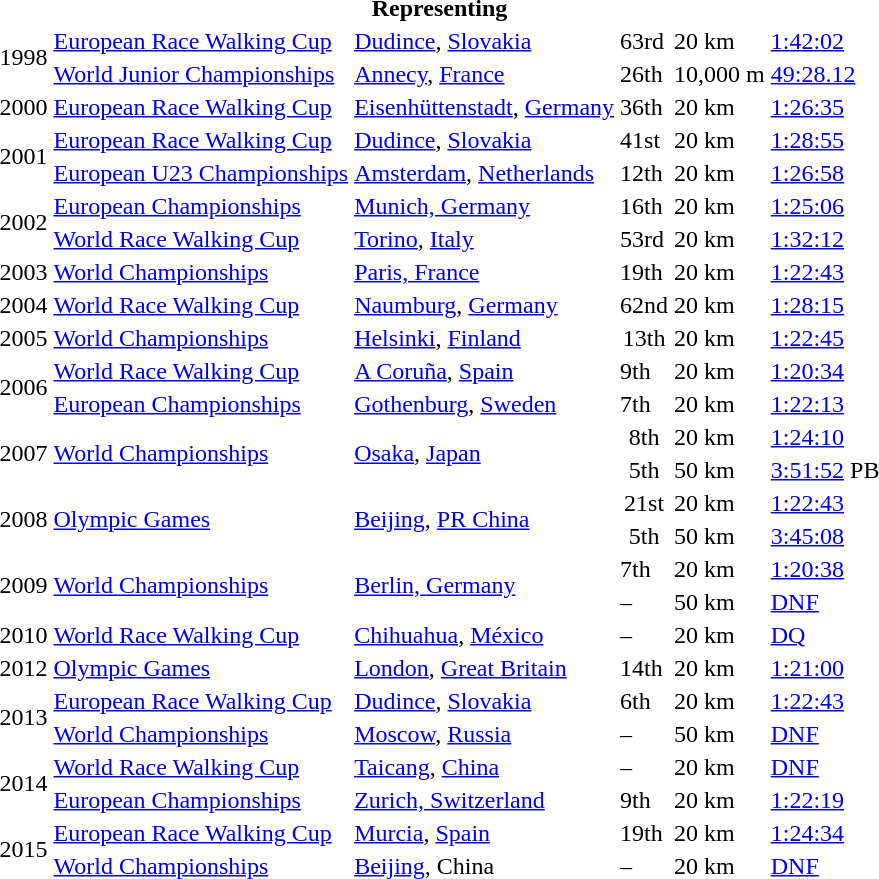<table>
<tr>
<th colspan="6">Representing </th>
</tr>
<tr>
<td rowspan=2>1998</td>
<td><a href='#'>European Race Walking Cup</a></td>
<td><a href='#'>Dudince</a>, <a href='#'>Slovakia</a></td>
<td>63rd</td>
<td>20 km</td>
<td><a href='#'>1:42:02</a></td>
</tr>
<tr>
<td><a href='#'>World Junior Championships</a></td>
<td><a href='#'>Annecy</a>, <a href='#'>France</a></td>
<td>26th</td>
<td>10,000 m</td>
<td><a href='#'>49:28.12</a></td>
</tr>
<tr>
<td>2000</td>
<td><a href='#'>European Race Walking Cup</a></td>
<td><a href='#'>Eisenhüttenstadt</a>, <a href='#'>Germany</a></td>
<td>36th</td>
<td>20 km</td>
<td><a href='#'>1:26:35</a></td>
</tr>
<tr>
<td rowspan=2>2001</td>
<td><a href='#'>European Race Walking Cup</a></td>
<td><a href='#'>Dudince</a>, <a href='#'>Slovakia</a></td>
<td>41st</td>
<td>20 km</td>
<td><a href='#'>1:28:55</a></td>
</tr>
<tr>
<td><a href='#'>European U23 Championships</a></td>
<td><a href='#'>Amsterdam</a>, <a href='#'>Netherlands</a></td>
<td>12th</td>
<td>20 km</td>
<td><a href='#'>1:26:58</a></td>
</tr>
<tr>
<td rowspan=2>2002</td>
<td><a href='#'>European Championships</a></td>
<td><a href='#'>Munich, Germany</a></td>
<td>16th</td>
<td>20 km</td>
<td><a href='#'>1:25:06</a></td>
</tr>
<tr>
<td><a href='#'>World Race Walking Cup</a></td>
<td><a href='#'>Torino</a>, <a href='#'>Italy</a></td>
<td>53rd</td>
<td>20 km</td>
<td><a href='#'>1:32:12</a></td>
</tr>
<tr>
<td>2003</td>
<td><a href='#'>World Championships</a></td>
<td><a href='#'>Paris, France</a></td>
<td>19th</td>
<td>20 km</td>
<td><a href='#'>1:22:43</a></td>
</tr>
<tr>
<td>2004</td>
<td><a href='#'>World Race Walking Cup</a></td>
<td><a href='#'>Naumburg</a>, <a href='#'>Germany</a></td>
<td>62nd</td>
<td>20 km</td>
<td><a href='#'>1:28:15</a></td>
</tr>
<tr>
<td>2005</td>
<td><a href='#'>World Championships</a></td>
<td><a href='#'>Helsinki</a>, <a href='#'>Finland</a></td>
<td align="center">13th</td>
<td>20 km</td>
<td><a href='#'>1:22:45</a></td>
</tr>
<tr>
<td rowspan=2>2006</td>
<td><a href='#'>World Race Walking Cup</a></td>
<td><a href='#'>A Coruña</a>, <a href='#'>Spain</a></td>
<td>9th</td>
<td>20 km</td>
<td><a href='#'>1:20:34</a></td>
</tr>
<tr>
<td><a href='#'>European Championships</a></td>
<td><a href='#'>Gothenburg</a>, <a href='#'>Sweden</a></td>
<td>7th</td>
<td>20 km</td>
<td><a href='#'>1:22:13</a></td>
</tr>
<tr>
<td rowspan=2>2007</td>
<td rowspan=2><a href='#'>World Championships</a></td>
<td rowspan=2><a href='#'>Osaka</a>, <a href='#'>Japan</a></td>
<td align="center">8th</td>
<td>20 km</td>
<td><a href='#'>1:24:10</a></td>
</tr>
<tr>
<td align="center">5th</td>
<td>50 km</td>
<td><a href='#'>3:51:52</a> PB</td>
</tr>
<tr>
<td rowspan=2>2008</td>
<td rowspan=2><a href='#'>Olympic Games</a></td>
<td rowspan=2><a href='#'>Beijing</a>, <a href='#'>PR China</a></td>
<td align="center">21st</td>
<td>20 km</td>
<td><a href='#'>1:22:43</a></td>
</tr>
<tr>
<td align="center">5th</td>
<td>50 km</td>
<td><a href='#'>3:45:08</a></td>
</tr>
<tr>
<td rowspan=2>2009</td>
<td rowspan=2><a href='#'>World Championships</a></td>
<td rowspan=2><a href='#'>Berlin, Germany</a></td>
<td>7th</td>
<td>20 km</td>
<td><a href='#'>1:20:38</a></td>
</tr>
<tr>
<td>–</td>
<td>50 km</td>
<td><a href='#'>DNF</a></td>
</tr>
<tr>
<td>2010</td>
<td><a href='#'>World Race Walking Cup</a></td>
<td><a href='#'>Chihuahua</a>, <a href='#'>México</a></td>
<td>–</td>
<td>20 km</td>
<td><a href='#'>DQ</a></td>
</tr>
<tr>
<td>2012</td>
<td><a href='#'>Olympic Games</a></td>
<td><a href='#'>London</a>, <a href='#'>Great Britain</a></td>
<td>14th</td>
<td>20 km</td>
<td><a href='#'>1:21:00</a></td>
</tr>
<tr>
<td rowspan=2>2013</td>
<td><a href='#'>European Race Walking Cup</a></td>
<td><a href='#'>Dudince</a>, <a href='#'>Slovakia</a></td>
<td>6th</td>
<td>20 km</td>
<td><a href='#'>1:22:43</a></td>
</tr>
<tr>
<td><a href='#'>World Championships</a></td>
<td><a href='#'>Moscow</a>, <a href='#'>Russia</a></td>
<td>–</td>
<td>50 km</td>
<td><a href='#'>DNF</a></td>
</tr>
<tr>
<td rowspan=2>2014</td>
<td><a href='#'>World Race Walking Cup</a></td>
<td><a href='#'>Taicang</a>, <a href='#'>China</a></td>
<td>–</td>
<td>20 km</td>
<td><a href='#'>DNF</a></td>
</tr>
<tr>
<td><a href='#'>European Championships</a></td>
<td><a href='#'>Zurich, Switzerland</a></td>
<td>9th</td>
<td>20 km</td>
<td><a href='#'>1:22:19</a></td>
</tr>
<tr>
<td rowspan=2>2015</td>
<td><a href='#'>European Race Walking Cup</a></td>
<td><a href='#'>Murcia</a>, <a href='#'>Spain</a></td>
<td>19th</td>
<td>20 km</td>
<td><a href='#'>1:24:34</a></td>
</tr>
<tr>
<td><a href='#'>World Championships</a></td>
<td><a href='#'>Beijing</a>, China</td>
<td>–</td>
<td>20 km</td>
<td><a href='#'>DNF</a></td>
</tr>
</table>
